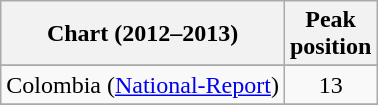<table class="wikitable sortable plainrowheaders">
<tr>
<th scope="col">Chart (2012–2013)</th>
<th scope="col">Peak<br>position</th>
</tr>
<tr>
</tr>
<tr>
<td>Colombia (<a href='#'>National-Report</a>)</td>
<td align="center">13</td>
</tr>
<tr>
</tr>
<tr>
</tr>
<tr>
</tr>
<tr>
</tr>
<tr>
</tr>
<tr>
</tr>
</table>
